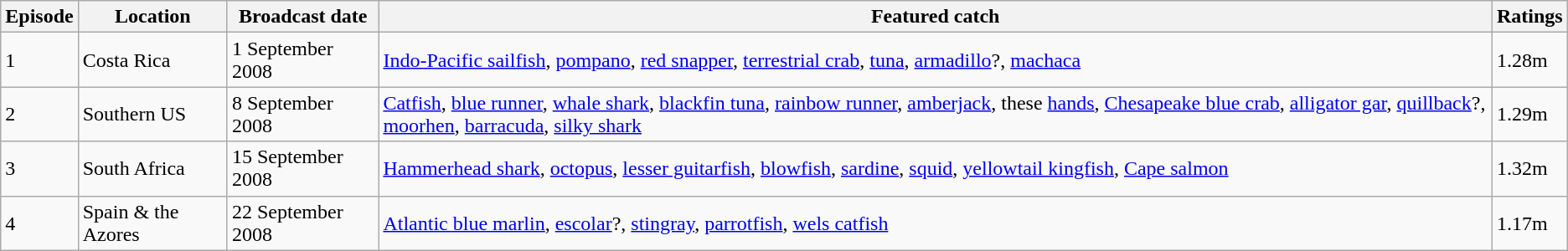<table class="wikitable">
<tr>
<th>Episode</th>
<th>Location</th>
<th>Broadcast date</th>
<th>Featured catch</th>
<th>Ratings</th>
</tr>
<tr>
<td>1</td>
<td>Costa Rica</td>
<td>1 September 2008</td>
<td><a href='#'>Indo-Pacific sailfish</a>, <a href='#'>pompano</a>, <a href='#'>red snapper</a>, <a href='#'>terrestrial crab</a>, <a href='#'>tuna</a>, <a href='#'>armadillo</a>?, <a href='#'>machaca</a></td>
<td>1.28m</td>
</tr>
<tr>
<td>2</td>
<td>Southern US</td>
<td>8 September 2008</td>
<td><a href='#'>Catfish</a>, <a href='#'>blue runner</a>, <a href='#'>whale shark</a>, <a href='#'>blackfin tuna</a>, <a href='#'>rainbow runner</a>, <a href='#'>amberjack</a>, these <a href='#'>hands</a>, <a href='#'>Chesapeake blue crab</a>, <a href='#'>alligator gar</a>, <a href='#'>quillback</a>?, <a href='#'>moorhen</a>, <a href='#'>barracuda</a>, <a href='#'>silky shark</a></td>
<td>1.29m</td>
</tr>
<tr>
<td>3</td>
<td>South Africa</td>
<td>15 September 2008</td>
<td><a href='#'>Hammerhead shark</a>, <a href='#'>octopus</a>, <a href='#'>lesser guitarfish</a>, <a href='#'>blowfish</a>, <a href='#'>sardine</a>, <a href='#'>squid</a>, <a href='#'>yellowtail kingfish</a>, <a href='#'>Cape salmon</a></td>
<td>1.32m</td>
</tr>
<tr>
<td>4</td>
<td>Spain & the Azores</td>
<td>22 September 2008</td>
<td><a href='#'>Atlantic blue marlin</a>, <a href='#'>escolar</a>?, <a href='#'>stingray</a>, <a href='#'>parrotfish</a>, <a href='#'>wels catfish</a></td>
<td>1.17m</td>
</tr>
</table>
